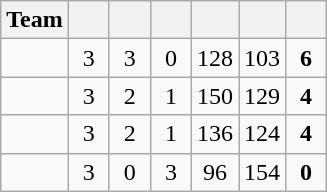<table class="wikitable" style="text-align:center;">
<tr>
<th>Team</th>
<th width=20></th>
<th width=20></th>
<th width=20></th>
<th width=20></th>
<th width=20></th>
<th width=20></th>
</tr>
<tr>
<td align=left></td>
<td>3</td>
<td>3</td>
<td>0</td>
<td>128</td>
<td>103</td>
<td><strong>6</strong></td>
</tr>
<tr>
<td align=left></td>
<td>3</td>
<td>2</td>
<td>1</td>
<td>150</td>
<td>129</td>
<td><strong>4</strong></td>
</tr>
<tr>
<td align=left></td>
<td>3</td>
<td>2</td>
<td>1</td>
<td>136</td>
<td>124</td>
<td><strong>4</strong></td>
</tr>
<tr>
<td align=left></td>
<td>3</td>
<td>0</td>
<td>3</td>
<td>96</td>
<td>154</td>
<td><strong>0</strong></td>
</tr>
</table>
